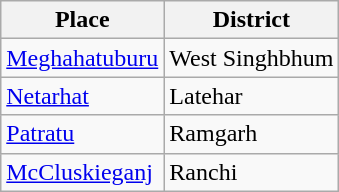<table class="wikitable sortable">
<tr>
<th>Place</th>
<th>District</th>
</tr>
<tr>
<td><a href='#'>Meghahatuburu</a></td>
<td>West Singhbhum</td>
</tr>
<tr>
<td><a href='#'>Netarhat</a></td>
<td>Latehar</td>
</tr>
<tr>
<td><a href='#'>Patratu</a></td>
<td>Ramgarh</td>
</tr>
<tr>
<td><a href='#'>McCluskieganj</a></td>
<td>Ranchi</td>
</tr>
</table>
